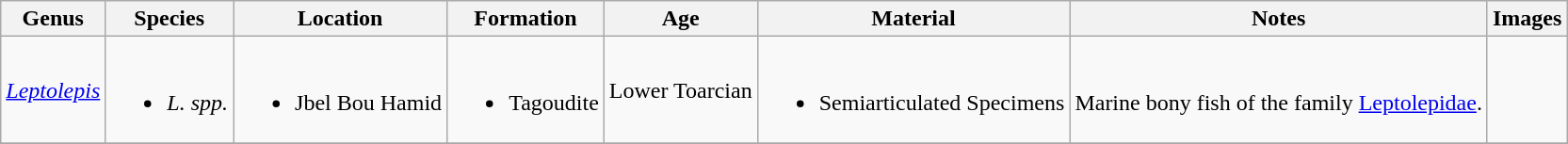<table class="wikitable">
<tr>
<th>Genus</th>
<th>Species</th>
<th>Location</th>
<th>Formation</th>
<th>Age</th>
<th>Material</th>
<th>Notes</th>
<th>Images</th>
</tr>
<tr>
<td><em><a href='#'>Leptolepis</a></em></td>
<td><br><ul><li><em>L. spp.</em></li></ul></td>
<td><br><ul><li>Jbel Bou Hamid</li></ul></td>
<td><br><ul><li>Tagoudite</li></ul></td>
<td>Lower Toarcian</td>
<td><br><ul><li>Semiarticulated Specimens</li></ul></td>
<td><br>Marine bony fish of the family <a href='#'>Leptolepidae</a>.</td>
<td></td>
</tr>
<tr>
</tr>
</table>
